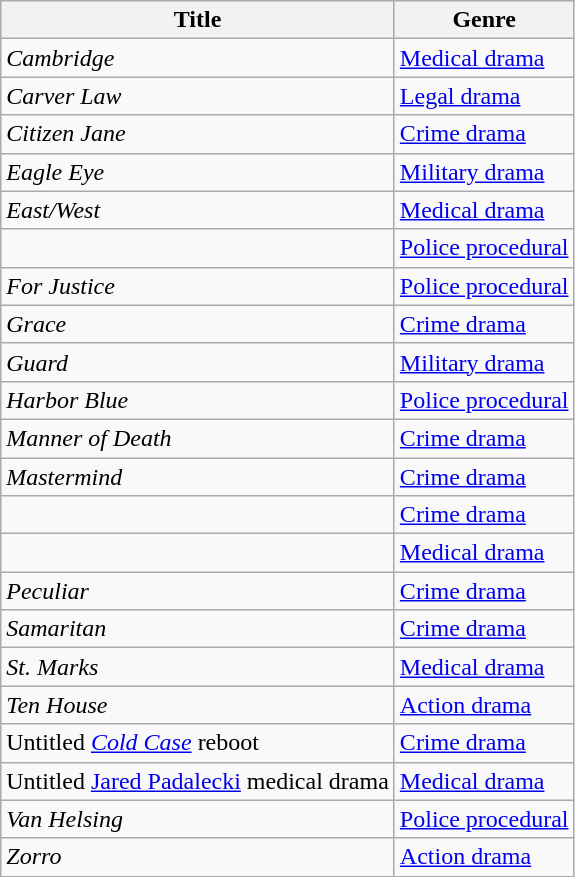<table class="wikitable sortable">
<tr>
<th>Title</th>
<th>Genre</th>
</tr>
<tr>
<td><em>Cambridge</em></td>
<td><a href='#'>Medical drama</a></td>
</tr>
<tr>
<td><em>Carver Law</em></td>
<td><a href='#'>Legal drama</a></td>
</tr>
<tr>
<td><em>Citizen Jane</em></td>
<td><a href='#'>Crime drama</a></td>
</tr>
<tr>
<td><em>Eagle Eye</em></td>
<td><a href='#'>Military drama</a></td>
</tr>
<tr>
<td><em>East/West</em></td>
<td><a href='#'>Medical drama</a></td>
</tr>
<tr>
<td><em></em></td>
<td><a href='#'>Police procedural</a></td>
</tr>
<tr>
<td><em>For Justice</em></td>
<td><a href='#'>Police procedural</a></td>
</tr>
<tr>
<td><em>Grace</em></td>
<td><a href='#'>Crime drama</a></td>
</tr>
<tr>
<td><em>Guard</em></td>
<td><a href='#'>Military drama</a></td>
</tr>
<tr>
<td><em>Harbor Blue</em></td>
<td><a href='#'>Police procedural</a></td>
</tr>
<tr>
<td><em>Manner of Death</em></td>
<td><a href='#'>Crime drama</a></td>
</tr>
<tr>
<td><em>Mastermind</em></td>
<td><a href='#'>Crime drama</a></td>
</tr>
<tr>
<td><em></em></td>
<td><a href='#'>Crime drama</a></td>
</tr>
<tr>
<td><em></em></td>
<td><a href='#'>Medical drama</a></td>
</tr>
<tr>
<td><em>Peculiar</em></td>
<td><a href='#'>Crime drama</a></td>
</tr>
<tr>
<td><em>Samaritan</em></td>
<td><a href='#'>Crime drama</a></td>
</tr>
<tr>
<td><em>St. Marks</em></td>
<td><a href='#'>Medical drama</a></td>
</tr>
<tr>
<td><em>Ten House</em></td>
<td><a href='#'>Action drama</a></td>
</tr>
<tr>
<td>Untitled <em><a href='#'>Cold Case</a></em> reboot</td>
<td><a href='#'>Crime drama</a></td>
</tr>
<tr>
<td>Untitled <a href='#'>Jared Padalecki</a> medical drama</td>
<td><a href='#'>Medical drama</a></td>
</tr>
<tr>
<td><em>Van Helsing</em></td>
<td><a href='#'>Police procedural</a></td>
</tr>
<tr>
<td><em>Zorro</em></td>
<td><a href='#'>Action drama</a></td>
</tr>
</table>
